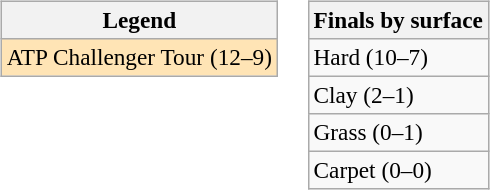<table>
<tr valign=top>
<td><br><table class=wikitable style=font-size:97%>
<tr>
<th>Legend</th>
</tr>
<tr bgcolor=moccasin>
<td>ATP Challenger Tour (12–9)</td>
</tr>
</table>
</td>
<td><br><table class=wikitable style=font-size:97%>
<tr>
<th>Finals by surface</th>
</tr>
<tr>
<td>Hard (10–7)</td>
</tr>
<tr>
<td>Clay (2–1)</td>
</tr>
<tr>
<td>Grass (0–1)</td>
</tr>
<tr>
<td>Carpet (0–0)</td>
</tr>
</table>
</td>
</tr>
</table>
